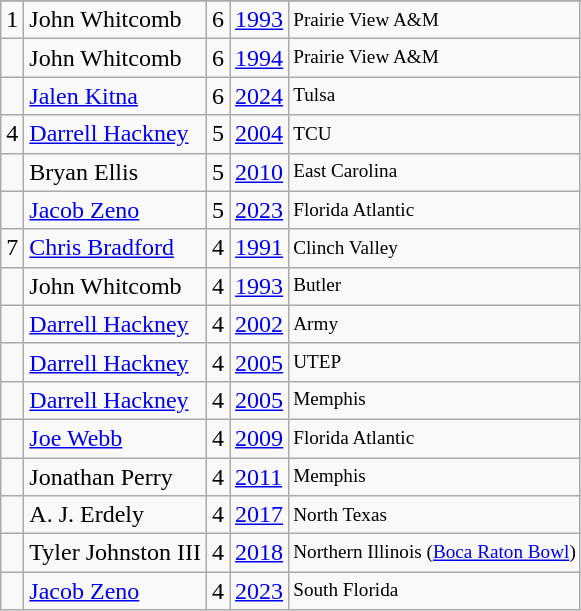<table class="wikitable">
<tr>
</tr>
<tr>
<td>1</td>
<td>John Whitcomb</td>
<td>6</td>
<td><a href='#'>1993</a></td>
<td style="font-size:80%;">Prairie View A&M</td>
</tr>
<tr>
<td></td>
<td>John Whitcomb</td>
<td>6</td>
<td><a href='#'>1994</a></td>
<td style="font-size:80%;">Prairie View A&M</td>
</tr>
<tr>
<td></td>
<td><a href='#'>Jalen Kitna</a></td>
<td>6</td>
<td><a href='#'>2024</a></td>
<td style="font-size:80%;">Tulsa</td>
</tr>
<tr>
<td>4</td>
<td><a href='#'>Darrell Hackney</a></td>
<td>5</td>
<td><a href='#'>2004</a></td>
<td style="font-size:80%;">TCU</td>
</tr>
<tr>
<td></td>
<td>Bryan Ellis</td>
<td>5</td>
<td><a href='#'>2010</a></td>
<td style="font-size:80%;">East Carolina</td>
</tr>
<tr>
<td></td>
<td><a href='#'>Jacob Zeno</a></td>
<td>5</td>
<td><a href='#'>2023</a></td>
<td style="font-size:80%;">Florida Atlantic</td>
</tr>
<tr>
<td>7</td>
<td><a href='#'>Chris Bradford</a></td>
<td>4</td>
<td><a href='#'>1991</a></td>
<td style="font-size:80%;">Clinch Valley</td>
</tr>
<tr>
<td></td>
<td>John Whitcomb</td>
<td>4</td>
<td><a href='#'>1993</a></td>
<td style="font-size:80%;">Butler</td>
</tr>
<tr>
<td></td>
<td><a href='#'>Darrell Hackney</a></td>
<td>4</td>
<td><a href='#'>2002</a></td>
<td style="font-size:80%;">Army</td>
</tr>
<tr>
<td></td>
<td><a href='#'>Darrell Hackney</a></td>
<td>4</td>
<td><a href='#'>2005</a></td>
<td style="font-size:80%;">UTEP</td>
</tr>
<tr>
<td></td>
<td><a href='#'>Darrell Hackney</a></td>
<td>4</td>
<td><a href='#'>2005</a></td>
<td style="font-size:80%;">Memphis</td>
</tr>
<tr>
<td></td>
<td><a href='#'>Joe Webb</a></td>
<td>4</td>
<td><a href='#'>2009</a></td>
<td style="font-size:80%;">Florida Atlantic</td>
</tr>
<tr>
<td></td>
<td>Jonathan Perry</td>
<td>4</td>
<td><a href='#'>2011</a></td>
<td style="font-size:80%;">Memphis</td>
</tr>
<tr>
<td></td>
<td>A. J. Erdely</td>
<td>4</td>
<td><a href='#'>2017</a></td>
<td style="font-size:80%;">North Texas</td>
</tr>
<tr>
<td></td>
<td>Tyler Johnston III</td>
<td>4</td>
<td><a href='#'>2018</a></td>
<td style="font-size:80%;">Northern Illinois (<a href='#'>Boca Raton Bowl</a>)</td>
</tr>
<tr>
<td></td>
<td><a href='#'>Jacob Zeno</a></td>
<td>4</td>
<td><a href='#'>2023</a></td>
<td style="font-size:80%;">South Florida</td>
</tr>
</table>
